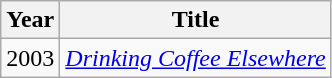<table class="wikitable">
<tr>
<th>Year</th>
<th>Title</th>
</tr>
<tr>
<td>2003</td>
<td><em><a href='#'>Drinking Coffee Elsewhere</a></em></td>
</tr>
</table>
